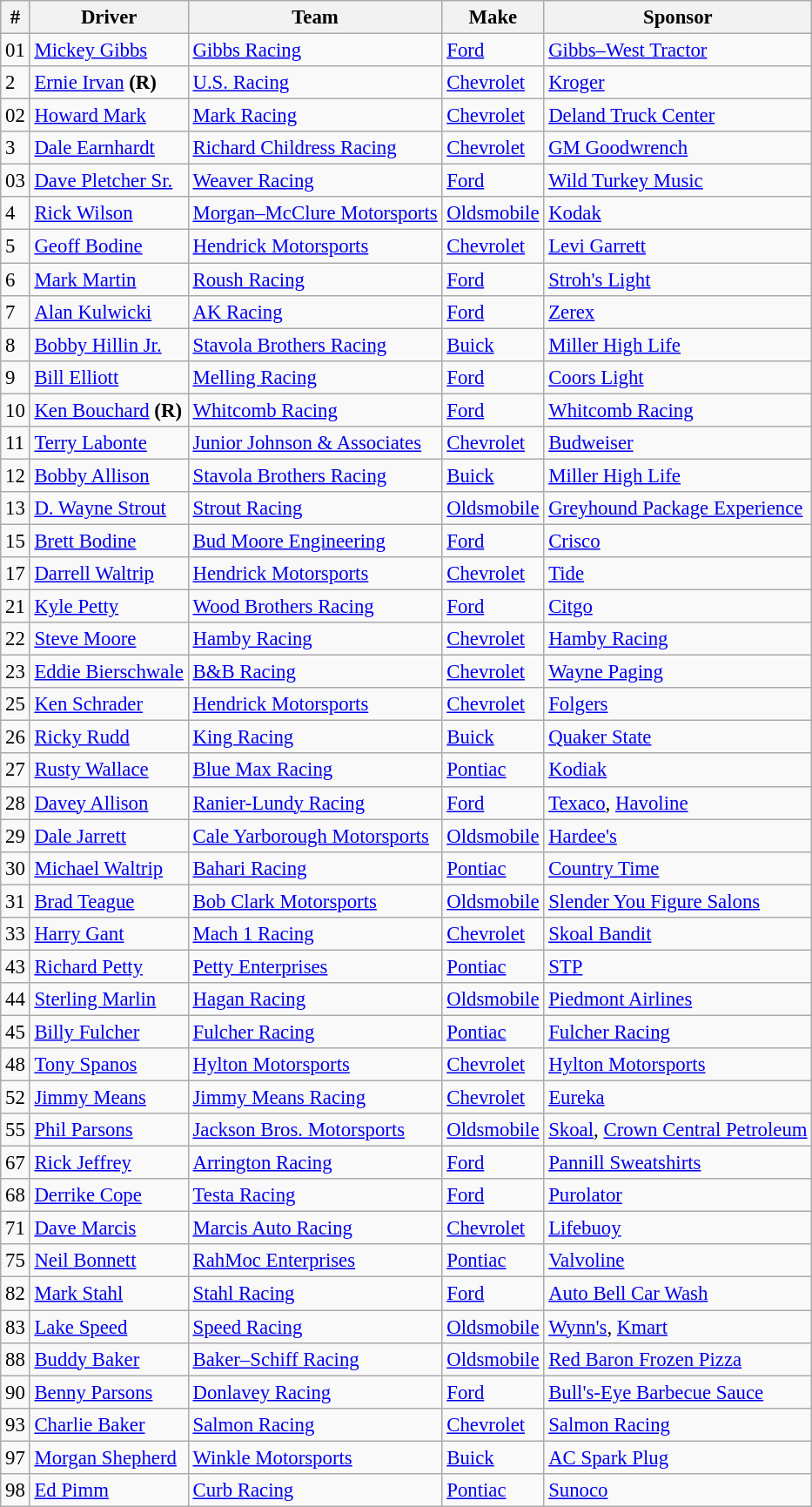<table class="wikitable" style="font-size:95%">
<tr>
<th>#</th>
<th>Driver</th>
<th>Team</th>
<th>Make</th>
<th>Sponsor</th>
</tr>
<tr>
<td>01</td>
<td><a href='#'>Mickey Gibbs</a></td>
<td><a href='#'>Gibbs Racing</a></td>
<td><a href='#'>Ford</a></td>
<td><a href='#'>Gibbs–West Tractor</a></td>
</tr>
<tr>
<td>2</td>
<td><a href='#'>Ernie Irvan</a> <strong>(R)</strong></td>
<td><a href='#'>U.S. Racing</a></td>
<td><a href='#'>Chevrolet</a></td>
<td><a href='#'>Kroger</a></td>
</tr>
<tr>
<td>02</td>
<td><a href='#'>Howard Mark</a></td>
<td><a href='#'>Mark Racing</a></td>
<td><a href='#'>Chevrolet</a></td>
<td><a href='#'>Deland Truck Center</a></td>
</tr>
<tr>
<td>3</td>
<td><a href='#'>Dale Earnhardt</a></td>
<td><a href='#'>Richard Childress Racing</a></td>
<td><a href='#'>Chevrolet</a></td>
<td><a href='#'>GM Goodwrench</a></td>
</tr>
<tr>
<td>03</td>
<td><a href='#'>Dave Pletcher Sr.</a></td>
<td><a href='#'>Weaver Racing</a></td>
<td><a href='#'>Ford</a></td>
<td><a href='#'>Wild Turkey Music</a></td>
</tr>
<tr>
<td>4</td>
<td><a href='#'>Rick Wilson</a></td>
<td><a href='#'>Morgan–McClure Motorsports</a></td>
<td><a href='#'>Oldsmobile</a></td>
<td><a href='#'>Kodak</a></td>
</tr>
<tr>
<td>5</td>
<td><a href='#'>Geoff Bodine</a></td>
<td><a href='#'>Hendrick Motorsports</a></td>
<td><a href='#'>Chevrolet</a></td>
<td><a href='#'>Levi Garrett</a></td>
</tr>
<tr>
<td>6</td>
<td><a href='#'>Mark Martin</a></td>
<td><a href='#'>Roush Racing</a></td>
<td><a href='#'>Ford</a></td>
<td><a href='#'>Stroh's Light</a></td>
</tr>
<tr>
<td>7</td>
<td><a href='#'>Alan Kulwicki</a></td>
<td><a href='#'>AK Racing</a></td>
<td><a href='#'>Ford</a></td>
<td><a href='#'>Zerex</a></td>
</tr>
<tr>
<td>8</td>
<td><a href='#'>Bobby Hillin Jr.</a></td>
<td><a href='#'>Stavola Brothers Racing</a></td>
<td><a href='#'>Buick</a></td>
<td><a href='#'>Miller High Life</a></td>
</tr>
<tr>
<td>9</td>
<td><a href='#'>Bill Elliott</a></td>
<td><a href='#'>Melling Racing</a></td>
<td><a href='#'>Ford</a></td>
<td><a href='#'>Coors Light</a></td>
</tr>
<tr>
<td>10</td>
<td><a href='#'>Ken Bouchard</a> <strong>(R)</strong></td>
<td><a href='#'>Whitcomb Racing</a></td>
<td><a href='#'>Ford</a></td>
<td><a href='#'>Whitcomb Racing</a></td>
</tr>
<tr>
<td>11</td>
<td><a href='#'>Terry Labonte</a></td>
<td><a href='#'>Junior Johnson & Associates</a></td>
<td><a href='#'>Chevrolet</a></td>
<td><a href='#'>Budweiser</a></td>
</tr>
<tr>
<td>12</td>
<td><a href='#'>Bobby Allison</a></td>
<td><a href='#'>Stavola Brothers Racing</a></td>
<td><a href='#'>Buick</a></td>
<td><a href='#'>Miller High Life</a></td>
</tr>
<tr>
<td>13</td>
<td><a href='#'>D. Wayne Strout</a></td>
<td><a href='#'>Strout Racing</a></td>
<td><a href='#'>Oldsmobile</a></td>
<td><a href='#'>Greyhound Package Experience</a></td>
</tr>
<tr>
<td>15</td>
<td><a href='#'>Brett Bodine</a></td>
<td><a href='#'>Bud Moore Engineering</a></td>
<td><a href='#'>Ford</a></td>
<td><a href='#'>Crisco</a></td>
</tr>
<tr>
<td>17</td>
<td><a href='#'>Darrell Waltrip</a></td>
<td><a href='#'>Hendrick Motorsports</a></td>
<td><a href='#'>Chevrolet</a></td>
<td><a href='#'>Tide</a></td>
</tr>
<tr>
<td>21</td>
<td><a href='#'>Kyle Petty</a></td>
<td><a href='#'>Wood Brothers Racing</a></td>
<td><a href='#'>Ford</a></td>
<td><a href='#'>Citgo</a></td>
</tr>
<tr>
<td>22</td>
<td><a href='#'>Steve Moore</a></td>
<td><a href='#'>Hamby Racing</a></td>
<td><a href='#'>Chevrolet</a></td>
<td><a href='#'>Hamby Racing</a></td>
</tr>
<tr>
<td>23</td>
<td><a href='#'>Eddie Bierschwale</a></td>
<td><a href='#'>B&B Racing</a></td>
<td><a href='#'>Chevrolet</a></td>
<td><a href='#'>Wayne Paging</a></td>
</tr>
<tr>
<td>25</td>
<td><a href='#'>Ken Schrader</a></td>
<td><a href='#'>Hendrick Motorsports</a></td>
<td><a href='#'>Chevrolet</a></td>
<td><a href='#'>Folgers</a></td>
</tr>
<tr>
<td>26</td>
<td><a href='#'>Ricky Rudd</a></td>
<td><a href='#'>King Racing</a></td>
<td><a href='#'>Buick</a></td>
<td><a href='#'>Quaker State</a></td>
</tr>
<tr>
<td>27</td>
<td><a href='#'>Rusty Wallace</a></td>
<td><a href='#'>Blue Max Racing</a></td>
<td><a href='#'>Pontiac</a></td>
<td><a href='#'>Kodiak</a></td>
</tr>
<tr>
<td>28</td>
<td><a href='#'>Davey Allison</a></td>
<td><a href='#'>Ranier-Lundy Racing</a></td>
<td><a href='#'>Ford</a></td>
<td><a href='#'>Texaco</a>, <a href='#'>Havoline</a></td>
</tr>
<tr>
<td>29</td>
<td><a href='#'>Dale Jarrett</a></td>
<td><a href='#'>Cale Yarborough Motorsports</a></td>
<td><a href='#'>Oldsmobile</a></td>
<td><a href='#'>Hardee's</a></td>
</tr>
<tr>
<td>30</td>
<td><a href='#'>Michael Waltrip</a></td>
<td><a href='#'>Bahari Racing</a></td>
<td><a href='#'>Pontiac</a></td>
<td><a href='#'>Country Time</a></td>
</tr>
<tr>
<td>31</td>
<td><a href='#'>Brad Teague</a></td>
<td><a href='#'>Bob Clark Motorsports</a></td>
<td><a href='#'>Oldsmobile</a></td>
<td><a href='#'>Slender You Figure Salons</a></td>
</tr>
<tr>
<td>33</td>
<td><a href='#'>Harry Gant</a></td>
<td><a href='#'>Mach 1 Racing</a></td>
<td><a href='#'>Chevrolet</a></td>
<td><a href='#'>Skoal Bandit</a></td>
</tr>
<tr>
<td>43</td>
<td><a href='#'>Richard Petty</a></td>
<td><a href='#'>Petty Enterprises</a></td>
<td><a href='#'>Pontiac</a></td>
<td><a href='#'>STP</a></td>
</tr>
<tr>
<td>44</td>
<td><a href='#'>Sterling Marlin</a></td>
<td><a href='#'>Hagan Racing</a></td>
<td><a href='#'>Oldsmobile</a></td>
<td><a href='#'>Piedmont Airlines</a></td>
</tr>
<tr>
<td>45</td>
<td><a href='#'>Billy Fulcher</a></td>
<td><a href='#'>Fulcher Racing</a></td>
<td><a href='#'>Pontiac</a></td>
<td><a href='#'>Fulcher Racing</a></td>
</tr>
<tr>
<td>48</td>
<td><a href='#'>Tony Spanos</a></td>
<td><a href='#'>Hylton Motorsports</a></td>
<td><a href='#'>Chevrolet</a></td>
<td><a href='#'>Hylton Motorsports</a></td>
</tr>
<tr>
<td>52</td>
<td><a href='#'>Jimmy Means</a></td>
<td><a href='#'>Jimmy Means Racing</a></td>
<td><a href='#'>Chevrolet</a></td>
<td><a href='#'>Eureka</a></td>
</tr>
<tr>
<td>55</td>
<td><a href='#'>Phil Parsons</a></td>
<td><a href='#'>Jackson Bros. Motorsports</a></td>
<td><a href='#'>Oldsmobile</a></td>
<td><a href='#'>Skoal</a>, <a href='#'>Crown Central Petroleum</a></td>
</tr>
<tr>
<td>67</td>
<td><a href='#'>Rick Jeffrey</a></td>
<td><a href='#'>Arrington Racing</a></td>
<td><a href='#'>Ford</a></td>
<td><a href='#'>Pannill Sweatshirts</a></td>
</tr>
<tr>
<td>68</td>
<td><a href='#'>Derrike Cope</a></td>
<td><a href='#'>Testa Racing</a></td>
<td><a href='#'>Ford</a></td>
<td><a href='#'>Purolator</a></td>
</tr>
<tr>
<td>71</td>
<td><a href='#'>Dave Marcis</a></td>
<td><a href='#'>Marcis Auto Racing</a></td>
<td><a href='#'>Chevrolet</a></td>
<td><a href='#'>Lifebuoy</a></td>
</tr>
<tr>
<td>75</td>
<td><a href='#'>Neil Bonnett</a></td>
<td><a href='#'>RahMoc Enterprises</a></td>
<td><a href='#'>Pontiac</a></td>
<td><a href='#'>Valvoline</a></td>
</tr>
<tr>
<td>82</td>
<td><a href='#'>Mark Stahl</a></td>
<td><a href='#'>Stahl Racing</a></td>
<td><a href='#'>Ford</a></td>
<td><a href='#'>Auto Bell Car Wash</a></td>
</tr>
<tr>
<td>83</td>
<td><a href='#'>Lake Speed</a></td>
<td><a href='#'>Speed Racing</a></td>
<td><a href='#'>Oldsmobile</a></td>
<td><a href='#'>Wynn's</a>, <a href='#'>Kmart</a></td>
</tr>
<tr>
<td>88</td>
<td><a href='#'>Buddy Baker</a></td>
<td><a href='#'>Baker–Schiff Racing</a></td>
<td><a href='#'>Oldsmobile</a></td>
<td><a href='#'>Red Baron Frozen Pizza</a></td>
</tr>
<tr>
<td>90</td>
<td><a href='#'>Benny Parsons</a></td>
<td><a href='#'>Donlavey Racing</a></td>
<td><a href='#'>Ford</a></td>
<td><a href='#'>Bull's-Eye Barbecue Sauce</a></td>
</tr>
<tr>
<td>93</td>
<td><a href='#'>Charlie Baker</a></td>
<td><a href='#'>Salmon Racing</a></td>
<td><a href='#'>Chevrolet</a></td>
<td><a href='#'>Salmon Racing</a></td>
</tr>
<tr>
<td>97</td>
<td><a href='#'>Morgan Shepherd</a></td>
<td><a href='#'>Winkle Motorsports</a></td>
<td><a href='#'>Buick</a></td>
<td><a href='#'>AC Spark Plug</a></td>
</tr>
<tr>
<td>98</td>
<td><a href='#'>Ed Pimm</a></td>
<td><a href='#'>Curb Racing</a></td>
<td><a href='#'>Pontiac</a></td>
<td><a href='#'>Sunoco</a></td>
</tr>
</table>
